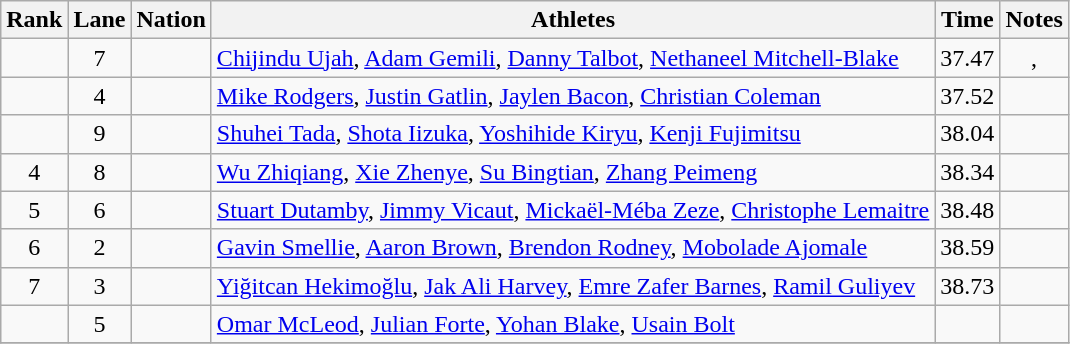<table class="wikitable sortable" style="text-align:center">
<tr>
<th>Rank</th>
<th>Lane</th>
<th>Nation</th>
<th>Athletes</th>
<th>Time</th>
<th>Notes</th>
</tr>
<tr>
<td></td>
<td>7</td>
<td align=left></td>
<td align=left><a href='#'>Chijindu Ujah</a>, <a href='#'>Adam Gemili</a>, <a href='#'>Danny Talbot</a>, <a href='#'>Nethaneel Mitchell-Blake</a></td>
<td>37.47</td>
<td>, </td>
</tr>
<tr>
<td></td>
<td>4</td>
<td align=left></td>
<td align=left><a href='#'>Mike Rodgers</a>, <a href='#'>Justin Gatlin</a>, <a href='#'>Jaylen Bacon</a>, <a href='#'>Christian Coleman</a></td>
<td>37.52</td>
<td></td>
</tr>
<tr>
<td></td>
<td>9</td>
<td align=left></td>
<td align=left><a href='#'>Shuhei Tada</a>, <a href='#'>Shota Iizuka</a>, <a href='#'>Yoshihide Kiryu</a>, <a href='#'>Kenji Fujimitsu</a></td>
<td>38.04</td>
<td></td>
</tr>
<tr>
<td>4</td>
<td>8</td>
<td align=left></td>
<td align=left><a href='#'>Wu Zhiqiang</a>, <a href='#'>Xie Zhenye</a>, <a href='#'>Su Bingtian</a>, <a href='#'>Zhang Peimeng</a></td>
<td>38.34</td>
<td></td>
</tr>
<tr>
<td>5</td>
<td>6</td>
<td align=left></td>
<td align=left><a href='#'>Stuart Dutamby</a>, <a href='#'>Jimmy Vicaut</a>, <a href='#'>Mickaël-Méba Zeze</a>, <a href='#'>Christophe Lemaitre</a></td>
<td>38.48</td>
<td></td>
</tr>
<tr>
<td>6</td>
<td>2</td>
<td align=left></td>
<td align=left><a href='#'>Gavin Smellie</a>, <a href='#'>Aaron Brown</a>, <a href='#'>Brendon Rodney</a>, <a href='#'>Mobolade Ajomale</a></td>
<td>38.59</td>
<td></td>
</tr>
<tr>
<td>7</td>
<td>3</td>
<td align=left></td>
<td align=left><a href='#'>Yiğitcan Hekimoğlu</a>, <a href='#'>Jak Ali Harvey</a>, <a href='#'>Emre Zafer Barnes</a>, <a href='#'>Ramil Guliyev</a></td>
<td>38.73</td>
<td></td>
</tr>
<tr>
<td></td>
<td>5</td>
<td align=left></td>
<td align=left><a href='#'>Omar McLeod</a>, <a href='#'>Julian Forte</a>, <a href='#'>Yohan Blake</a>, <a href='#'>Usain Bolt</a></td>
<td></td>
<td></td>
</tr>
<tr>
</tr>
</table>
